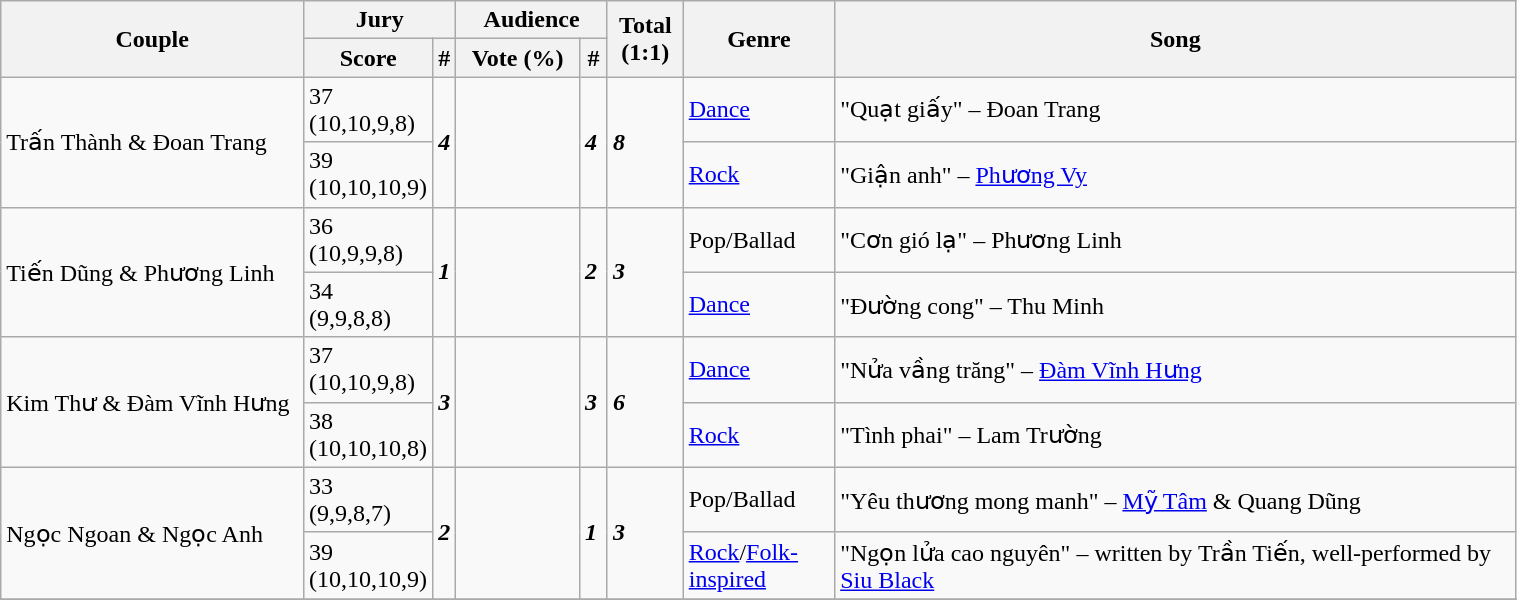<table class="wikitable" style="width:80%;">
<tr>
<th rowspan=2 style="width:20%;">Couple</th>
<th colspan=2 style="width:10%;">Jury</th>
<th colspan=2 style="width:10%;">Audience</th>
<th rowspan=2 style="width:5%;">Total<br> (1:1)</th>
<th rowspan=2 style="width:10%;">Genre</th>
<th rowspan=2 style="width:45%;">Song</th>
</tr>
<tr>
<th>Score</th>
<th>#</th>
<th>Vote (%)</th>
<th>#</th>
</tr>
<tr>
<td rowspan=2>Trấn Thành & Đoan Trang</td>
<td>37<br> (10,10,9,8)</td>
<td rowspan=2><strong><em>4</em></strong></td>
<td rowspan=2></td>
<td rowspan=2><strong><em>4</em></strong></td>
<td rowspan=2><strong><em>8</em></strong></td>
<td><a href='#'>Dance</a></td>
<td>"Quạt giấy" – Đoan Trang</td>
</tr>
<tr>
<td>39<br> (10,10,10,9)</td>
<td><a href='#'>Rock</a></td>
<td>"Giận anh" – <a href='#'>Phương Vy</a></td>
</tr>
<tr>
<td rowspan=2>Tiến Dũng & Phương Linh</td>
<td>36<br>(10,9,9,8)</td>
<td rowspan=2><strong><em>1</em></strong></td>
<td rowspan=2></td>
<td rowspan=2><strong><em>2</em></strong></td>
<td rowspan=2><strong><em>3</em></strong></td>
<td>Pop/Ballad</td>
<td>"Cơn gió lạ" – Phương Linh</td>
</tr>
<tr>
<td>34<br> (9,9,8,8)</td>
<td><a href='#'>Dance</a></td>
<td>"Đường cong" – Thu Minh</td>
</tr>
<tr>
<td rowspan=2>Kim Thư & Đàm Vĩnh Hưng</td>
<td>37<br> (10,10,9,8)</td>
<td rowspan=2><strong><em>3</em></strong></td>
<td rowspan=2></td>
<td rowspan=2><strong><em>3</em></strong></td>
<td rowspan=2><strong><em>6</em></strong></td>
<td><a href='#'>Dance</a></td>
<td>"Nửa vầng trăng" – <a href='#'>Đàm Vĩnh Hưng</a></td>
</tr>
<tr>
<td>38<br> (10,10,10,8)</td>
<td><a href='#'>Rock</a></td>
<td>"Tình phai" – Lam Trường</td>
</tr>
<tr>
<td rowspan=2>Ngọc Ngoan & Ngọc Anh</td>
<td>33<br> (9,9,8,7)</td>
<td rowspan=2><strong><em>2</em></strong></td>
<td rowspan=2></td>
<td rowspan=2><strong><em>1</em></strong></td>
<td rowspan=2><strong><em>3</em></strong></td>
<td>Pop/Ballad</td>
<td>"Yêu thương mong manh" – <a href='#'>Mỹ Tâm</a> & Quang Dũng</td>
</tr>
<tr>
<td>39<br> (10,10,10,9)</td>
<td><a href='#'>Rock</a>/<a href='#'>Folk-inspired</a></td>
<td>"Ngọn lửa cao nguyên" – written by Trần Tiến, well-performed by <a href='#'>Siu Black</a></td>
</tr>
<tr>
</tr>
</table>
